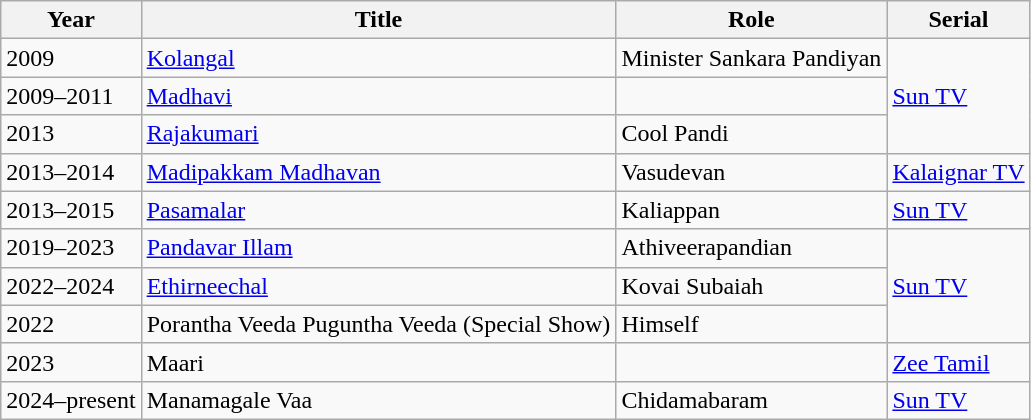<table class="wikitable sortable">
<tr>
<th>Year</th>
<th>Title</th>
<th>Role</th>
<th>Serial</th>
</tr>
<tr>
<td>2009</td>
<td><a href='#'>Kolangal</a></td>
<td>Minister Sankara Pandiyan</td>
<td rowspan=3><a href='#'>Sun TV</a></td>
</tr>
<tr>
<td>2009–2011</td>
<td><a href='#'>Madhavi</a></td>
<td></td>
</tr>
<tr>
<td>2013</td>
<td><a href='#'>Rajakumari</a></td>
<td>Cool Pandi</td>
</tr>
<tr>
<td>2013–2014</td>
<td><a href='#'>Madipakkam Madhavan</a></td>
<td>Vasudevan</td>
<td><a href='#'>Kalaignar TV</a></td>
</tr>
<tr>
<td>2013–2015</td>
<td><a href='#'>Pasamalar</a></td>
<td>Kaliappan</td>
<td><a href='#'>Sun TV</a></td>
</tr>
<tr>
<td>2019–2023</td>
<td><a href='#'>Pandavar Illam</a></td>
<td>Athiveerapandian</td>
<td rowspan=3><a href='#'>Sun TV</a></td>
</tr>
<tr>
<td>2022–2024</td>
<td><a href='#'>Ethirneechal</a></td>
<td>Kovai Subaiah</td>
</tr>
<tr>
<td>2022</td>
<td>Porantha Veeda Puguntha Veeda (Special Show)</td>
<td>Himself</td>
</tr>
<tr>
<td>2023</td>
<td>Maari</td>
<td></td>
<td><a href='#'>Zee Tamil</a></td>
</tr>
<tr>
<td>2024–present</td>
<td>Manamagale Vaa</td>
<td>Chidamabaram</td>
<td><a href='#'>Sun TV</a></td>
</tr>
</table>
